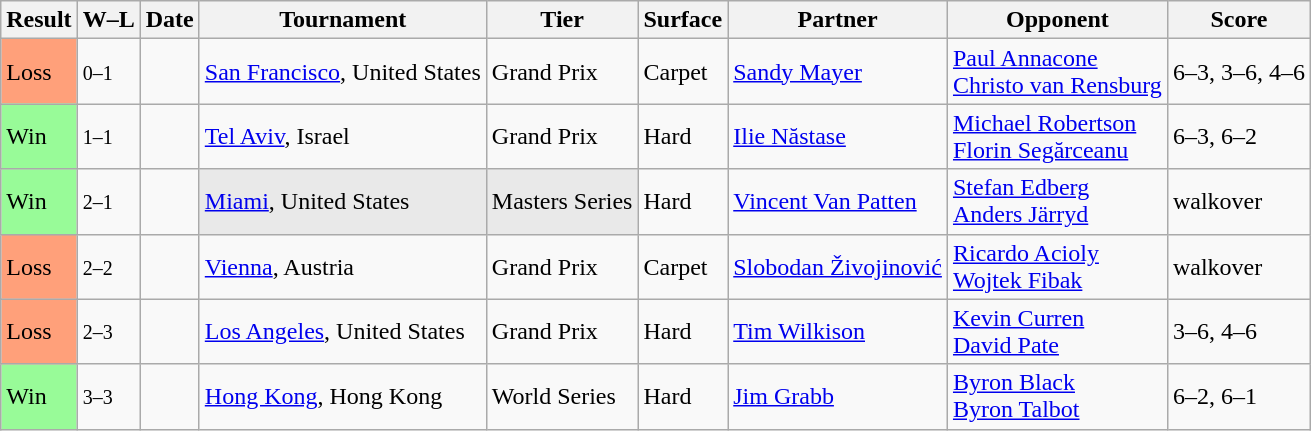<table class="sortable wikitable">
<tr>
<th>Result</th>
<th class="unsortable">W–L</th>
<th>Date</th>
<th>Tournament</th>
<th>Tier</th>
<th>Surface</th>
<th>Partner</th>
<th>Opponent</th>
<th class="unsortable">Score</th>
</tr>
<tr>
<td style="background:#ffa07a;">Loss</td>
<td><small>0–1</small></td>
<td><a href='#'></a></td>
<td><a href='#'>San Francisco</a>, United States</td>
<td>Grand Prix</td>
<td>Carpet</td>
<td> <a href='#'>Sandy Mayer</a></td>
<td> <a href='#'>Paul Annacone</a> <br>  <a href='#'>Christo van Rensburg</a></td>
<td>6–3, 3–6, 4–6</td>
</tr>
<tr>
<td style="background:#98fb98;">Win</td>
<td><small>1–1</small></td>
<td><a href='#'></a></td>
<td><a href='#'>Tel Aviv</a>, Israel</td>
<td>Grand Prix</td>
<td>Hard</td>
<td> <a href='#'>Ilie Năstase</a></td>
<td> <a href='#'>Michael Robertson</a> <br>  <a href='#'>Florin Segărceanu</a></td>
<td>6–3, 6–2</td>
</tr>
<tr>
<td style="background:#98fb98;">Win</td>
<td><small>2–1</small></td>
<td><a href='#'></a></td>
<td style="background:#e9e9e9;"><a href='#'>Miami</a>, United States</td>
<td style="background:#e9e9e9;">Masters Series</td>
<td>Hard</td>
<td> <a href='#'>Vincent Van Patten</a></td>
<td> <a href='#'>Stefan Edberg</a> <br>  <a href='#'>Anders Järryd</a></td>
<td>walkover</td>
</tr>
<tr>
<td style="background:#ffa07a;">Loss</td>
<td><small>2–2</small></td>
<td><a href='#'></a></td>
<td><a href='#'>Vienna</a>, Austria</td>
<td>Grand Prix</td>
<td>Carpet</td>
<td> <a href='#'>Slobodan Živojinović</a></td>
<td> <a href='#'>Ricardo Acioly</a> <br>  <a href='#'>Wojtek Fibak</a></td>
<td>walkover</td>
</tr>
<tr>
<td style="background:#ffa07a;">Loss</td>
<td><small>2–3</small></td>
<td><a href='#'></a></td>
<td><a href='#'>Los Angeles</a>, United States</td>
<td>Grand Prix</td>
<td>Hard</td>
<td> <a href='#'>Tim Wilkison</a></td>
<td> <a href='#'>Kevin Curren</a> <br>  <a href='#'>David Pate</a></td>
<td>3–6, 4–6</td>
</tr>
<tr>
<td style="background:#98fb98;">Win</td>
<td><small>3–3</small></td>
<td><a href='#'></a></td>
<td><a href='#'>Hong Kong</a>, Hong Kong</td>
<td>World Series</td>
<td>Hard</td>
<td> <a href='#'>Jim Grabb</a></td>
<td> <a href='#'>Byron Black</a> <br>  <a href='#'>Byron Talbot</a></td>
<td>6–2, 6–1</td>
</tr>
</table>
